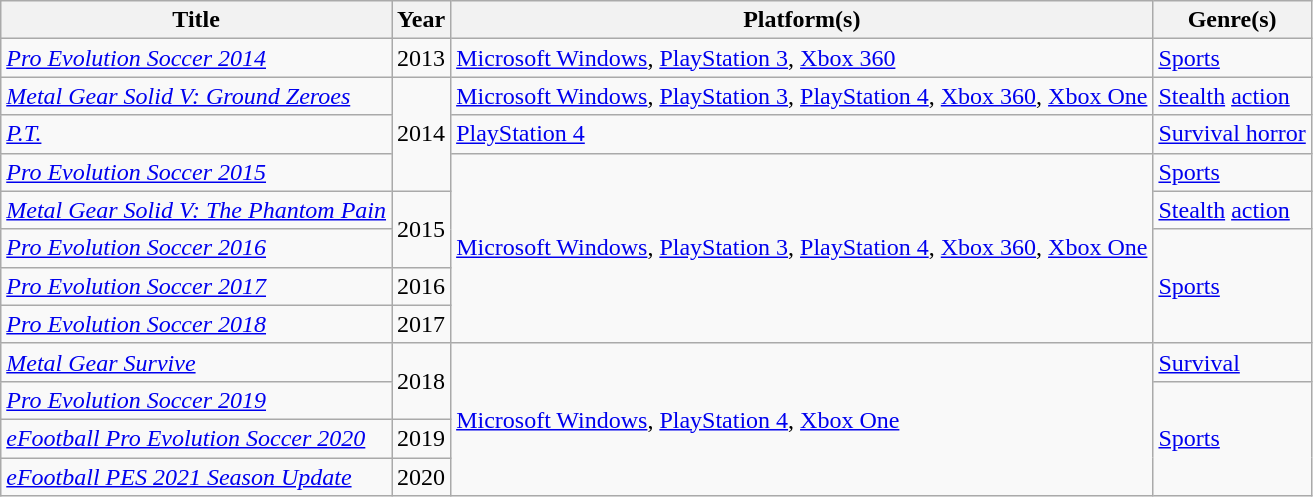<table class="wikitable sortable">
<tr>
<th>Title</th>
<th>Year</th>
<th>Platform(s)</th>
<th>Genre(s)</th>
</tr>
<tr>
<td><em><a href='#'>Pro Evolution Soccer 2014</a></em></td>
<td>2013</td>
<td><a href='#'>Microsoft Windows</a>, <a href='#'>PlayStation 3</a>, <a href='#'>Xbox 360</a></td>
<td><a href='#'>Sports</a></td>
</tr>
<tr>
<td><em><a href='#'>Metal Gear Solid V: Ground Zeroes</a></em></td>
<td rowspan="3">2014</td>
<td><a href='#'>Microsoft Windows</a>, <a href='#'>PlayStation 3</a>, <a href='#'>PlayStation 4</a>, <a href='#'>Xbox 360</a>, <a href='#'>Xbox One</a></td>
<td><a href='#'>Stealth</a> <a href='#'>action</a></td>
</tr>
<tr>
<td><em><a href='#'>P.T.</a></em></td>
<td><a href='#'>PlayStation 4</a></td>
<td><a href='#'>Survival horror</a></td>
</tr>
<tr>
<td><em><a href='#'>Pro Evolution Soccer 2015</a></em></td>
<td rowspan="5"><a href='#'>Microsoft Windows</a>, <a href='#'>PlayStation 3</a>, <a href='#'>PlayStation 4</a>, <a href='#'>Xbox 360</a>, <a href='#'>Xbox One</a></td>
<td><a href='#'>Sports</a></td>
</tr>
<tr>
<td><em><a href='#'>Metal Gear Solid V: The Phantom Pain</a></em></td>
<td rowspan="2">2015</td>
<td><a href='#'>Stealth</a> <a href='#'>action</a></td>
</tr>
<tr>
<td><em><a href='#'>Pro Evolution Soccer 2016</a></em></td>
<td rowspan="3"><a href='#'>Sports</a></td>
</tr>
<tr>
<td><em><a href='#'>Pro Evolution Soccer 2017</a></em></td>
<td>2016</td>
</tr>
<tr>
<td><em><a href='#'>Pro Evolution Soccer 2018</a></em></td>
<td>2017</td>
</tr>
<tr>
<td><em><a href='#'>Metal Gear Survive</a></em></td>
<td rowspan="2">2018</td>
<td rowspan="4"><a href='#'>Microsoft Windows</a>, <a href='#'>PlayStation 4</a>, <a href='#'>Xbox One</a></td>
<td><a href='#'>Survival</a></td>
</tr>
<tr>
<td><em><a href='#'>Pro Evolution Soccer 2019</a></em></td>
<td rowspan="3"><a href='#'>Sports</a></td>
</tr>
<tr>
<td><em><a href='#'>eFootball Pro Evolution Soccer 2020</a></em></td>
<td>2019</td>
</tr>
<tr>
<td><em><a href='#'>eFootball PES 2021 Season Update</a></em></td>
<td>2020</td>
</tr>
</table>
